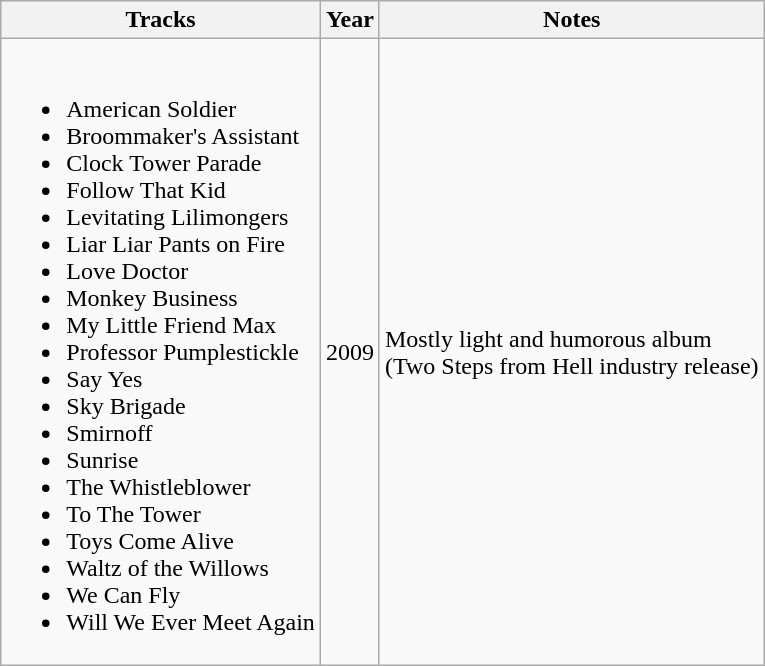<table class="wikitable sortable">
<tr>
<th>Tracks</th>
<th>Year</th>
<th>Notes</th>
</tr>
<tr>
<td><br><ul><li>American Soldier</li><li>Broommaker's Assistant</li><li>Clock Tower Parade</li><li>Follow That Kid</li><li>Levitating Lilimongers</li><li>Liar Liar Pants on Fire</li><li>Love Doctor</li><li>Monkey Business</li><li>My Little Friend Max</li><li>Professor Pumplestickle</li><li>Say Yes</li><li>Sky Brigade</li><li>Smirnoff</li><li>Sunrise</li><li>The Whistleblower</li><li>To The Tower</li><li>Toys Come Alive</li><li>Waltz of the Willows</li><li>We Can Fly</li><li>Will We Ever Meet Again</li></ul></td>
<td>2009</td>
<td>Mostly light and humorous album<br>(Two Steps from Hell industry release)</td>
</tr>
</table>
